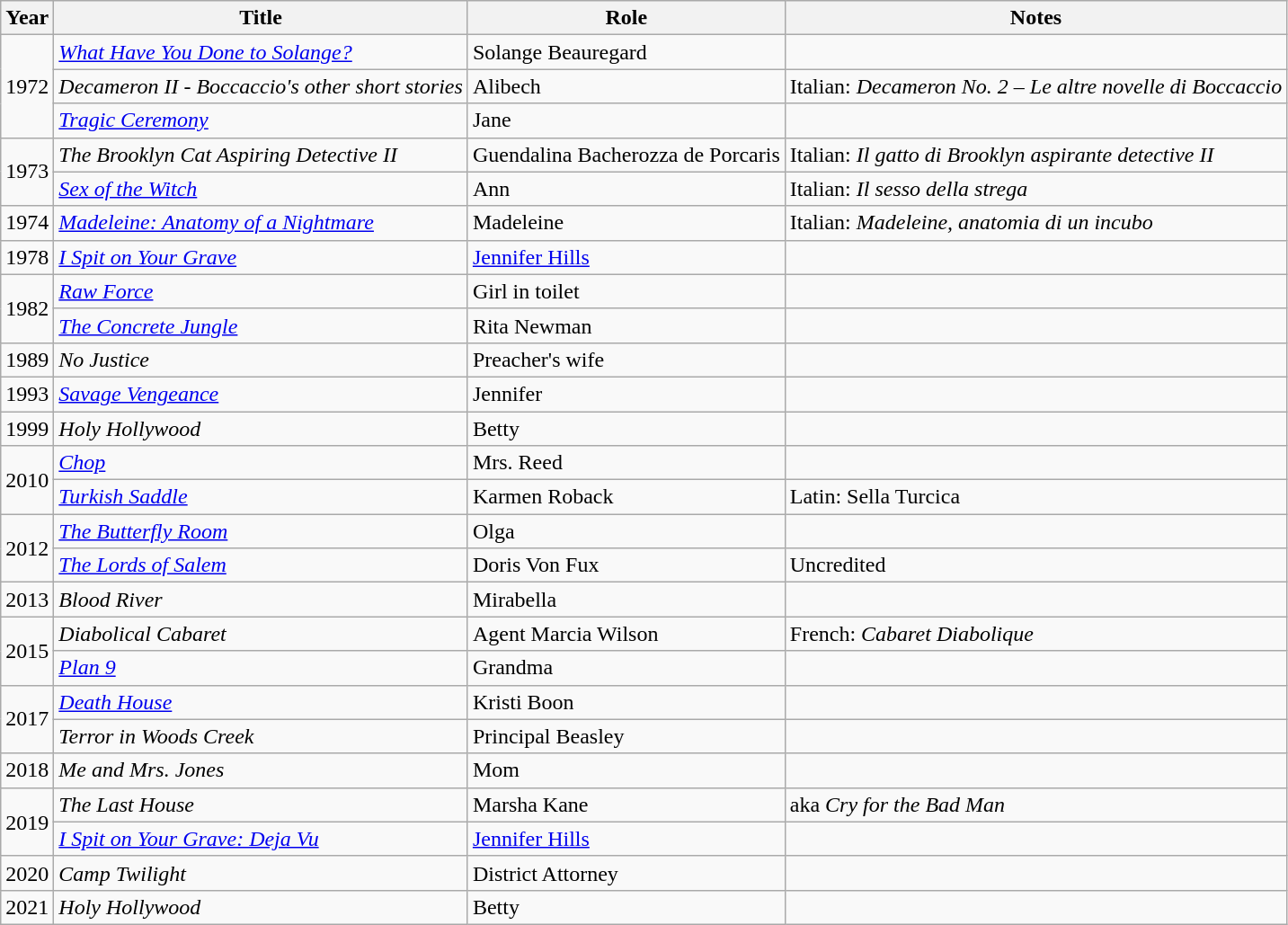<table class="wikitable sortable">
<tr>
<th>Year</th>
<th>Title</th>
<th>Role</th>
<th>Notes</th>
</tr>
<tr>
<td rowspan="3">1972</td>
<td><em><a href='#'>What Have You Done to Solange?</a></em></td>
<td>Solange Beauregard</td>
<td></td>
</tr>
<tr>
<td><em>Decameron II - Boccaccio's other short stories</em></td>
<td>Alibech</td>
<td>Italian: <em>Decameron No. 2 – Le altre novelle di Boccaccio</em></td>
</tr>
<tr>
<td><em><a href='#'>Tragic Ceremony</a></em></td>
<td>Jane</td>
<td></td>
</tr>
<tr>
<td rowspan="2">1973</td>
<td><em>The Brooklyn Cat Aspiring Detective II</em></td>
<td>Guendalina Bacherozza de Porcaris</td>
<td>Italian: <em>Il gatto di Brooklyn aspirante detective II</em></td>
</tr>
<tr>
<td><em><a href='#'>Sex of the Witch</a></em></td>
<td>Ann</td>
<td>Italian: <em>Il sesso della strega</em></td>
</tr>
<tr>
<td>1974</td>
<td><em><a href='#'>Madeleine: Anatomy of a Nightmare</a></em></td>
<td>Madeleine</td>
<td>Italian: <em>Madeleine, anatomia di un incubo</em></td>
</tr>
<tr>
<td>1978</td>
<td><em><a href='#'>I Spit on Your Grave</a></em></td>
<td><a href='#'>Jennifer Hills</a></td>
<td></td>
</tr>
<tr>
<td rowspan="2">1982</td>
<td><em><a href='#'>Raw Force</a></em></td>
<td>Girl in toilet</td>
<td></td>
</tr>
<tr>
<td><em><a href='#'>The Concrete Jungle</a></em></td>
<td>Rita Newman</td>
<td></td>
</tr>
<tr>
<td>1989</td>
<td><em>No Justice</em></td>
<td>Preacher's wife</td>
<td></td>
</tr>
<tr>
<td>1993</td>
<td><em><a href='#'>Savage Vengeance</a></em></td>
<td>Jennifer</td>
<td></td>
</tr>
<tr>
<td>1999</td>
<td><em>Holy Hollywood</em></td>
<td>Betty</td>
<td></td>
</tr>
<tr>
<td rowspan="2">2010</td>
<td><em><a href='#'>Chop</a></em></td>
<td>Mrs. Reed</td>
<td></td>
</tr>
<tr>
<td><em><a href='#'>Turkish Saddle</a></em></td>
<td>Karmen Roback</td>
<td>Latin: Sella Turcica</td>
</tr>
<tr>
<td rowspan="2">2012</td>
<td><em><a href='#'>The Butterfly Room</a></em></td>
<td>Olga</td>
<td></td>
</tr>
<tr>
<td><em><a href='#'>The Lords of Salem</a></em></td>
<td>Doris Von Fux</td>
<td>Uncredited</td>
</tr>
<tr>
<td>2013</td>
<td><em>Blood River</em></td>
<td>Mirabella</td>
<td></td>
</tr>
<tr>
<td rowspan="2">2015</td>
<td><em>Diabolical Cabaret</em></td>
<td>Agent Marcia Wilson</td>
<td>French: <em>Cabaret Diabolique</em></td>
</tr>
<tr>
<td><a href='#'><em>Plan 9</em></a></td>
<td>Grandma</td>
<td></td>
</tr>
<tr>
<td rowspan="2">2017</td>
<td><em><a href='#'>Death House</a></em></td>
<td>Kristi Boon</td>
<td></td>
</tr>
<tr>
<td><em>Terror in Woods Creek</em></td>
<td>Principal Beasley</td>
<td></td>
</tr>
<tr>
<td>2018</td>
<td><em>Me and Mrs. Jones</em></td>
<td>Mom</td>
<td></td>
</tr>
<tr>
<td rowspan="2">2019</td>
<td><em>The Last House</em></td>
<td>Marsha Kane</td>
<td>aka <em>Cry for the Bad Man</em></td>
</tr>
<tr>
<td><em><a href='#'>I Spit on Your Grave: Deja Vu</a></em></td>
<td><a href='#'>Jennifer Hills</a></td>
<td></td>
</tr>
<tr>
<td>2020</td>
<td><em>Camp Twilight</em></td>
<td>District Attorney</td>
<td></td>
</tr>
<tr>
<td>2021</td>
<td><em>Holy Hollywood</em></td>
<td>Betty</td>
<td></td>
</tr>
</table>
